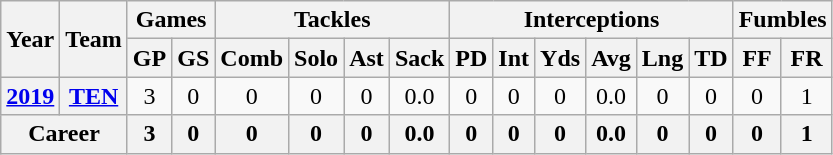<table class="wikitable" style="text-align:center">
<tr>
<th rowspan="2">Year</th>
<th rowspan="2">Team</th>
<th colspan="2">Games</th>
<th colspan="4">Tackles</th>
<th colspan="6">Interceptions</th>
<th colspan="2">Fumbles</th>
</tr>
<tr>
<th>GP</th>
<th>GS</th>
<th>Comb</th>
<th>Solo</th>
<th>Ast</th>
<th>Sack</th>
<th>PD</th>
<th>Int</th>
<th>Yds</th>
<th>Avg</th>
<th>Lng</th>
<th>TD</th>
<th>FF</th>
<th>FR</th>
</tr>
<tr>
<th><a href='#'>2019</a></th>
<th><a href='#'>TEN</a></th>
<td>3</td>
<td>0</td>
<td>0</td>
<td>0</td>
<td>0</td>
<td>0.0</td>
<td>0</td>
<td>0</td>
<td>0</td>
<td>0.0</td>
<td>0</td>
<td>0</td>
<td>0</td>
<td>1</td>
</tr>
<tr>
<th colspan="2">Career</th>
<th>3</th>
<th>0</th>
<th>0</th>
<th>0</th>
<th>0</th>
<th>0.0</th>
<th>0</th>
<th>0</th>
<th>0</th>
<th>0.0</th>
<th>0</th>
<th>0</th>
<th>0</th>
<th>1</th>
</tr>
</table>
